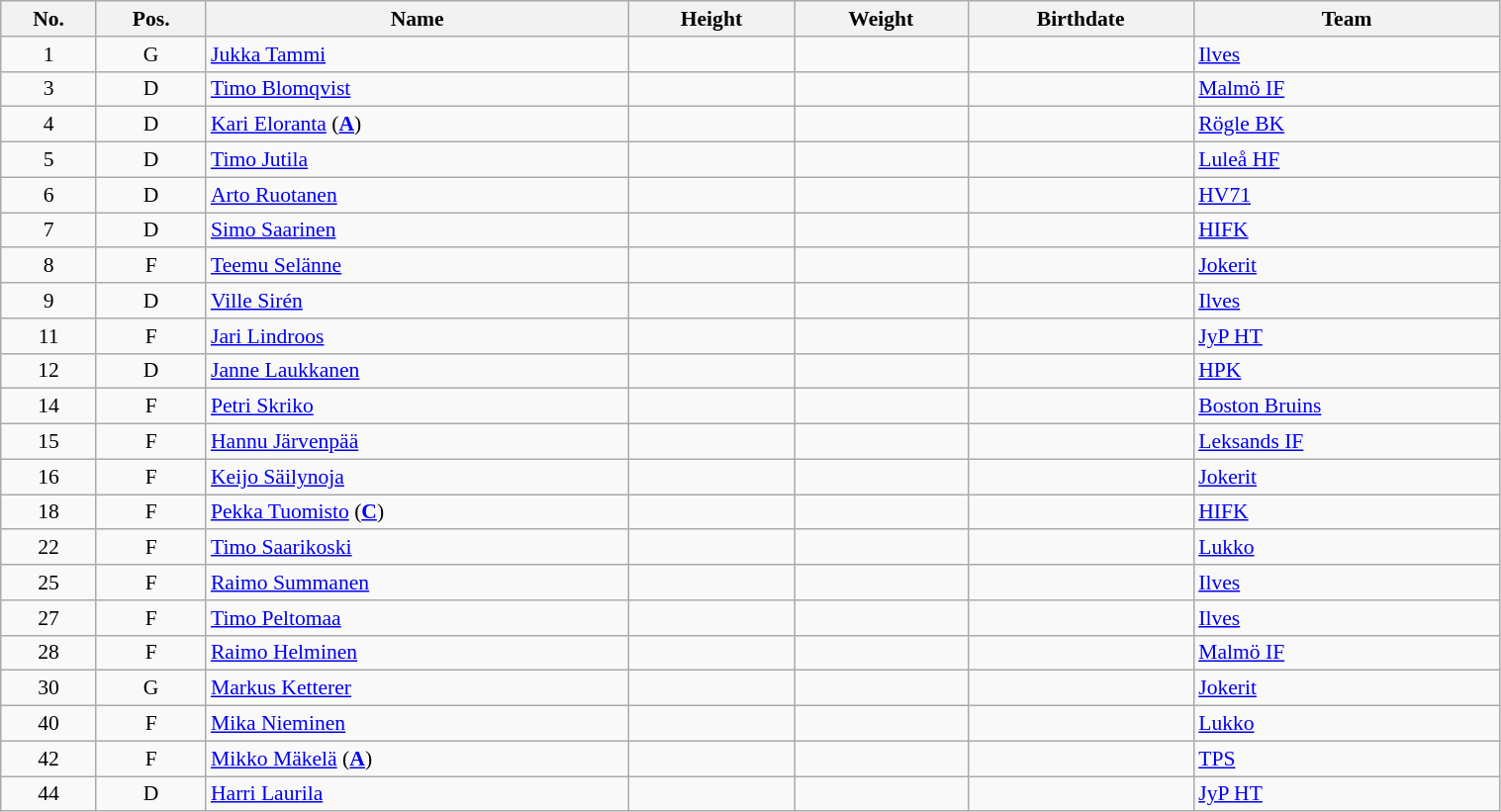<table class="wikitable sortable" width="80%" style="font-size: 90%; text-align: center;">
<tr>
<th>No.</th>
<th>Pos.</th>
<th>Name</th>
<th>Height</th>
<th>Weight</th>
<th>Birthdate</th>
<th>Team</th>
</tr>
<tr>
<td>1</td>
<td>G</td>
<td style="text-align:left;"><a href='#'>Jukka Tammi</a></td>
<td></td>
<td></td>
<td style="text-align:right;"></td>
<td style="text-align:left;"> <a href='#'>Ilves</a></td>
</tr>
<tr>
<td>3</td>
<td>D</td>
<td style="text-align:left;"><a href='#'>Timo Blomqvist</a></td>
<td></td>
<td></td>
<td style="text-align:right;"></td>
<td style="text-align:left;"> <a href='#'>Malmö IF</a></td>
</tr>
<tr>
<td>4</td>
<td>D</td>
<td style="text-align:left;"><a href='#'>Kari Eloranta</a> (<strong><a href='#'>A</a></strong>)</td>
<td></td>
<td></td>
<td style="text-align:right;"></td>
<td style="text-align:left;"> <a href='#'>Rögle BK</a></td>
</tr>
<tr>
<td>5</td>
<td>D</td>
<td style="text-align:left;"><a href='#'>Timo Jutila</a></td>
<td></td>
<td></td>
<td style="text-align:right;"></td>
<td style="text-align:left;"> <a href='#'>Luleå HF</a></td>
</tr>
<tr>
<td>6</td>
<td>D</td>
<td style="text-align:left;"><a href='#'>Arto Ruotanen</a></td>
<td></td>
<td></td>
<td style="text-align:right;"></td>
<td style="text-align:left;"> <a href='#'>HV71</a></td>
</tr>
<tr>
<td>7</td>
<td>D</td>
<td style="text-align:left;"><a href='#'>Simo Saarinen</a></td>
<td></td>
<td></td>
<td style="text-align:right;"></td>
<td style="text-align:left;"> <a href='#'>HIFK</a></td>
</tr>
<tr>
<td>8</td>
<td>F</td>
<td style="text-align:left;"><a href='#'>Teemu Selänne</a></td>
<td></td>
<td></td>
<td style="text-align:right;"></td>
<td style="text-align:left;"> <a href='#'>Jokerit</a></td>
</tr>
<tr>
<td>9</td>
<td>D</td>
<td style="text-align:left;"><a href='#'>Ville Sirén</a></td>
<td></td>
<td></td>
<td style="text-align:right;"></td>
<td style="text-align:left;"> <a href='#'>Ilves</a></td>
</tr>
<tr>
<td>11</td>
<td>F</td>
<td style="text-align:left;"><a href='#'>Jari Lindroos</a></td>
<td></td>
<td></td>
<td style="text-align:right;"></td>
<td style="text-align:left;"> <a href='#'>JyP HT</a></td>
</tr>
<tr>
<td>12</td>
<td>D</td>
<td style="text-align:left;"><a href='#'>Janne Laukkanen</a></td>
<td></td>
<td></td>
<td style="text-align:right;"></td>
<td style="text-align:left;"> <a href='#'>HPK</a></td>
</tr>
<tr>
<td>14</td>
<td>F</td>
<td style="text-align:left;"><a href='#'>Petri Skriko</a></td>
<td></td>
<td></td>
<td style="text-align:right;"></td>
<td style="text-align:left;"> <a href='#'>Boston Bruins</a></td>
</tr>
<tr>
<td>15</td>
<td>F</td>
<td style="text-align:left;"><a href='#'>Hannu Järvenpää</a></td>
<td></td>
<td></td>
<td style="text-align:right;"></td>
<td style="text-align:left;"> <a href='#'>Leksands IF</a></td>
</tr>
<tr>
<td>16</td>
<td>F</td>
<td style="text-align:left;"><a href='#'>Keijo Säilynoja</a></td>
<td></td>
<td></td>
<td style="text-align:right;"></td>
<td style="text-align:left;"> <a href='#'>Jokerit</a></td>
</tr>
<tr>
<td>18</td>
<td>F</td>
<td style="text-align:left;"><a href='#'>Pekka Tuomisto</a> (<strong><a href='#'>C</a></strong>)</td>
<td></td>
<td></td>
<td style="text-align:right;"></td>
<td style="text-align:left;"> <a href='#'>HIFK</a></td>
</tr>
<tr>
<td>22</td>
<td>F</td>
<td style="text-align:left;"><a href='#'>Timo Saarikoski</a></td>
<td></td>
<td></td>
<td style="text-align:right;"></td>
<td style="text-align:left;"> <a href='#'>Lukko</a></td>
</tr>
<tr>
<td>25</td>
<td>F</td>
<td style="text-align:left;"><a href='#'>Raimo Summanen</a></td>
<td></td>
<td></td>
<td style="text-align:right;"></td>
<td style="text-align:left;"> <a href='#'>Ilves</a></td>
</tr>
<tr>
<td>27</td>
<td>F</td>
<td style="text-align:left;"><a href='#'>Timo Peltomaa</a></td>
<td></td>
<td></td>
<td style="text-align:right;"></td>
<td style="text-align:left;"> <a href='#'>Ilves</a></td>
</tr>
<tr>
<td>28</td>
<td>F</td>
<td style="text-align:left;"><a href='#'>Raimo Helminen</a></td>
<td></td>
<td></td>
<td style="text-align:right;"></td>
<td style="text-align:left;"> <a href='#'>Malmö IF</a></td>
</tr>
<tr>
<td>30</td>
<td>G</td>
<td style="text-align:left;"><a href='#'>Markus Ketterer</a></td>
<td></td>
<td></td>
<td style="text-align:right;"></td>
<td style="text-align:left;"> <a href='#'>Jokerit</a></td>
</tr>
<tr>
<td>40</td>
<td>F</td>
<td style="text-align:left;"><a href='#'>Mika Nieminen</a></td>
<td></td>
<td></td>
<td style="text-align:right;"></td>
<td style="text-align:left;"> <a href='#'>Lukko</a></td>
</tr>
<tr>
<td>42</td>
<td>F</td>
<td style="text-align:left;"><a href='#'>Mikko Mäkelä</a> (<strong><a href='#'>A</a></strong>)</td>
<td></td>
<td></td>
<td style="text-align:right;"></td>
<td style="text-align:left;"> <a href='#'>TPS</a></td>
</tr>
<tr>
<td>44</td>
<td>D</td>
<td style="text-align:left;"><a href='#'>Harri Laurila</a></td>
<td></td>
<td></td>
<td style="text-align:right;"></td>
<td style="text-align:left;"> <a href='#'>JyP HT</a></td>
</tr>
</table>
